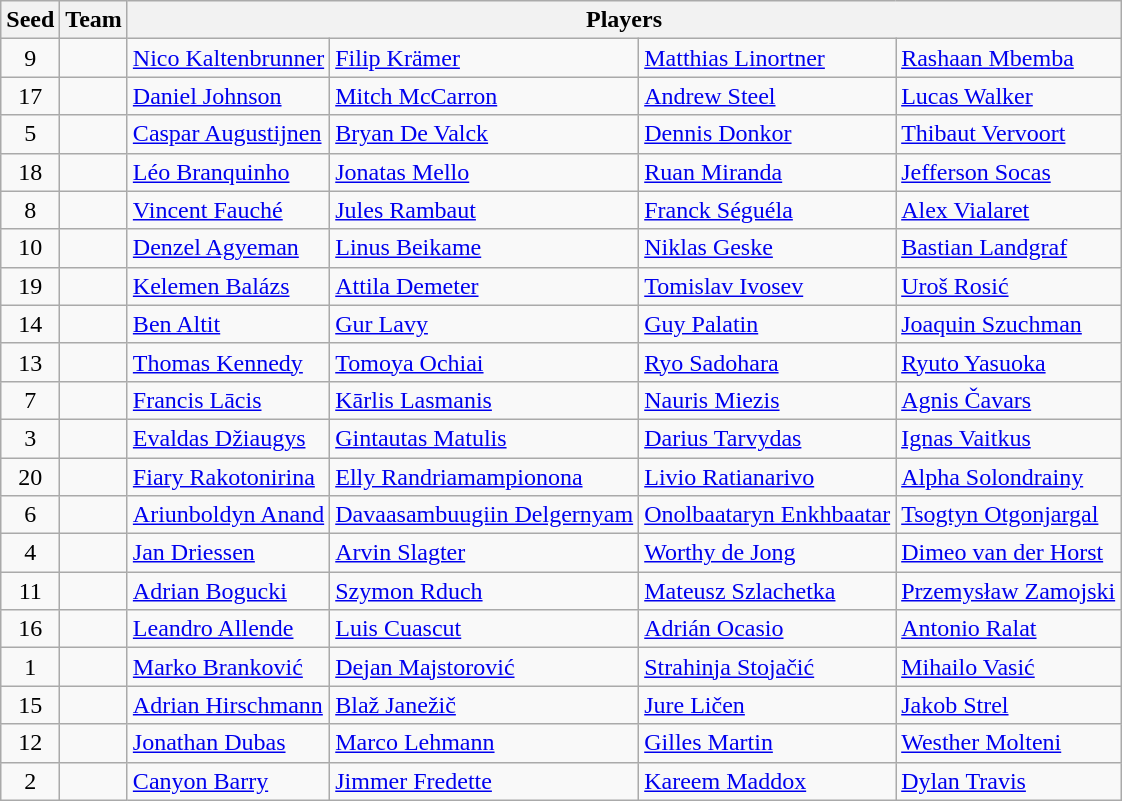<table class="wikitable sortable">
<tr>
<th>Seed</th>
<th>Team</th>
<th width=220px colspan=4>Players</th>
</tr>
<tr>
<td align=center>9</td>
<td></td>
<td><a href='#'>Nico Kaltenbrunner</a></td>
<td><a href='#'>Filip Krämer</a></td>
<td><a href='#'>Matthias Linortner</a></td>
<td><a href='#'>Rashaan Mbemba</a></td>
</tr>
<tr>
<td align=center>17</td>
<td></td>
<td><a href='#'>Daniel Johnson</a></td>
<td><a href='#'>Mitch McCarron</a></td>
<td><a href='#'>Andrew Steel</a></td>
<td><a href='#'>Lucas Walker</a></td>
</tr>
<tr>
<td align=center>5</td>
<td></td>
<td><a href='#'>Caspar Augustijnen</a></td>
<td><a href='#'>Bryan De Valck</a></td>
<td><a href='#'>Dennis Donkor</a></td>
<td><a href='#'>Thibaut Vervoort</a></td>
</tr>
<tr>
<td align=center>18</td>
<td></td>
<td><a href='#'>Léo Branquinho</a></td>
<td><a href='#'>Jonatas Mello</a></td>
<td><a href='#'>Ruan Miranda</a></td>
<td><a href='#'>Jefferson Socas</a></td>
</tr>
<tr>
<td align=center>8</td>
<td></td>
<td><a href='#'>Vincent Fauché</a></td>
<td><a href='#'>Jules Rambaut</a></td>
<td><a href='#'>Franck Séguéla</a></td>
<td><a href='#'>Alex Vialaret</a></td>
</tr>
<tr>
<td align=center>10</td>
<td></td>
<td><a href='#'>Denzel Agyeman</a></td>
<td><a href='#'>Linus Beikame</a></td>
<td><a href='#'>Niklas Geske</a></td>
<td><a href='#'>Bastian Landgraf</a></td>
</tr>
<tr>
<td align=center>19</td>
<td></td>
<td><a href='#'>Kelemen Balázs</a></td>
<td><a href='#'>Attila Demeter</a></td>
<td><a href='#'>Tomislav Ivosev</a></td>
<td><a href='#'>Uroš Rosić</a></td>
</tr>
<tr>
<td align=center>14</td>
<td></td>
<td><a href='#'>Ben Altit</a></td>
<td><a href='#'>Gur Lavy</a></td>
<td><a href='#'>Guy Palatin</a></td>
<td><a href='#'>Joaquin Szuchman</a></td>
</tr>
<tr>
<td align=center>13</td>
<td></td>
<td><a href='#'>Thomas Kennedy</a></td>
<td><a href='#'>Tomoya Ochiai</a></td>
<td><a href='#'>Ryo Sadohara</a></td>
<td><a href='#'>Ryuto Yasuoka</a></td>
</tr>
<tr>
<td align=center>7</td>
<td></td>
<td><a href='#'>Francis Lācis</a></td>
<td><a href='#'>Kārlis Lasmanis</a></td>
<td><a href='#'>Nauris Miezis</a></td>
<td><a href='#'>Agnis Čavars</a></td>
</tr>
<tr>
<td align=center>3</td>
<td></td>
<td><a href='#'>Evaldas Džiaugys</a></td>
<td><a href='#'>Gintautas Matulis</a></td>
<td><a href='#'>Darius Tarvydas</a></td>
<td><a href='#'>Ignas Vaitkus</a></td>
</tr>
<tr>
<td align=center>20</td>
<td></td>
<td><a href='#'>Fiary Rakotonirina</a></td>
<td><a href='#'>Elly Randriamampionona</a></td>
<td><a href='#'>Livio Ratianarivo</a></td>
<td><a href='#'>Alpha Solondrainy</a></td>
</tr>
<tr>
<td align=center>6</td>
<td></td>
<td><a href='#'>Ariunboldyn Anand</a></td>
<td><a href='#'>Davaasambuugiin Delgernyam</a></td>
<td><a href='#'>Onolbaataryn Enkhbaatar</a></td>
<td><a href='#'>Tsogtyn Otgonjargal</a></td>
</tr>
<tr>
<td align=center>4</td>
<td></td>
<td><a href='#'>Jan Driessen</a></td>
<td><a href='#'>Arvin Slagter</a></td>
<td><a href='#'>Worthy de Jong</a></td>
<td><a href='#'>Dimeo van der Horst</a></td>
</tr>
<tr>
<td align=center>11</td>
<td></td>
<td><a href='#'>Adrian Bogucki</a></td>
<td><a href='#'>Szymon Rduch</a></td>
<td><a href='#'>Mateusz Szlachetka</a></td>
<td><a href='#'>Przemysław Zamojski</a></td>
</tr>
<tr>
<td align=center>16</td>
<td></td>
<td><a href='#'>Leandro Allende</a></td>
<td><a href='#'>Luis Cuascut</a></td>
<td><a href='#'>Adrián Ocasio</a></td>
<td><a href='#'>Antonio Ralat</a></td>
</tr>
<tr>
<td align=center>1</td>
<td></td>
<td><a href='#'>Marko Branković</a></td>
<td><a href='#'>Dejan Majstorović</a></td>
<td><a href='#'>Strahinja Stojačić</a></td>
<td><a href='#'>Mihailo Vasić</a></td>
</tr>
<tr>
<td align=center>15</td>
<td></td>
<td><a href='#'>Adrian Hirschmann</a></td>
<td><a href='#'>Blaž Janežič</a></td>
<td><a href='#'>Jure Ličen</a></td>
<td><a href='#'>Jakob Strel</a></td>
</tr>
<tr>
<td align=center>12</td>
<td></td>
<td><a href='#'>Jonathan Dubas</a></td>
<td><a href='#'>Marco Lehmann</a></td>
<td><a href='#'>Gilles Martin</a></td>
<td><a href='#'>Westher Molteni</a></td>
</tr>
<tr>
<td align=center>2</td>
<td></td>
<td><a href='#'>Canyon Barry</a></td>
<td><a href='#'>Jimmer Fredette</a></td>
<td><a href='#'>Kareem Maddox</a></td>
<td><a href='#'>Dylan Travis</a></td>
</tr>
</table>
